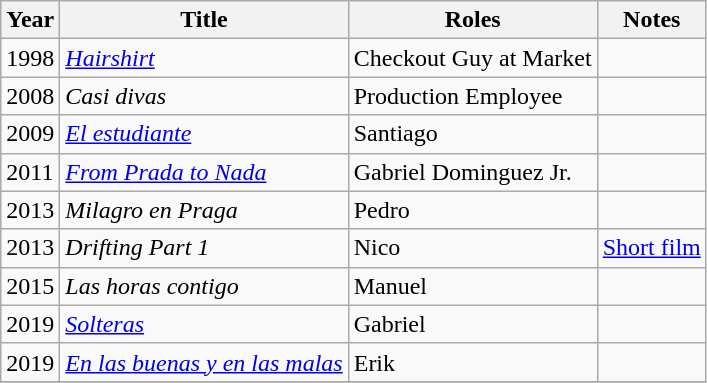<table class="wikitable sortable">
<tr>
<th>Year</th>
<th>Title</th>
<th>Roles</th>
<th>Notes</th>
</tr>
<tr>
<td>1998</td>
<td><em><a href='#'>Hairshirt</a></em></td>
<td>Checkout Guy at Market</td>
<td></td>
</tr>
<tr>
<td>2008</td>
<td><em>Casi divas</em></td>
<td>Production Employee</td>
<td></td>
</tr>
<tr>
<td>2009</td>
<td><em><a href='#'>El estudiante</a></em></td>
<td>Santiago</td>
<td></td>
</tr>
<tr>
<td>2011</td>
<td><em><a href='#'>From Prada to Nada</a></em></td>
<td>Gabriel Dominguez Jr.</td>
<td></td>
</tr>
<tr>
<td>2013</td>
<td><em>Milagro en Praga</em></td>
<td>Pedro</td>
<td></td>
</tr>
<tr>
<td>2013</td>
<td><em>Drifting Part 1</em></td>
<td>Nico</td>
<td><a href='#'>Short film</a></td>
</tr>
<tr>
<td>2015</td>
<td><em>Las horas contigo</em></td>
<td>Manuel</td>
<td></td>
</tr>
<tr>
<td>2019</td>
<td><em><a href='#'>Solteras</a></em></td>
<td>Gabriel</td>
<td></td>
</tr>
<tr>
<td>2019</td>
<td><em><a href='#'>En las buenas y en las malas</a></em></td>
<td>Erik</td>
<td></td>
</tr>
<tr>
</tr>
</table>
